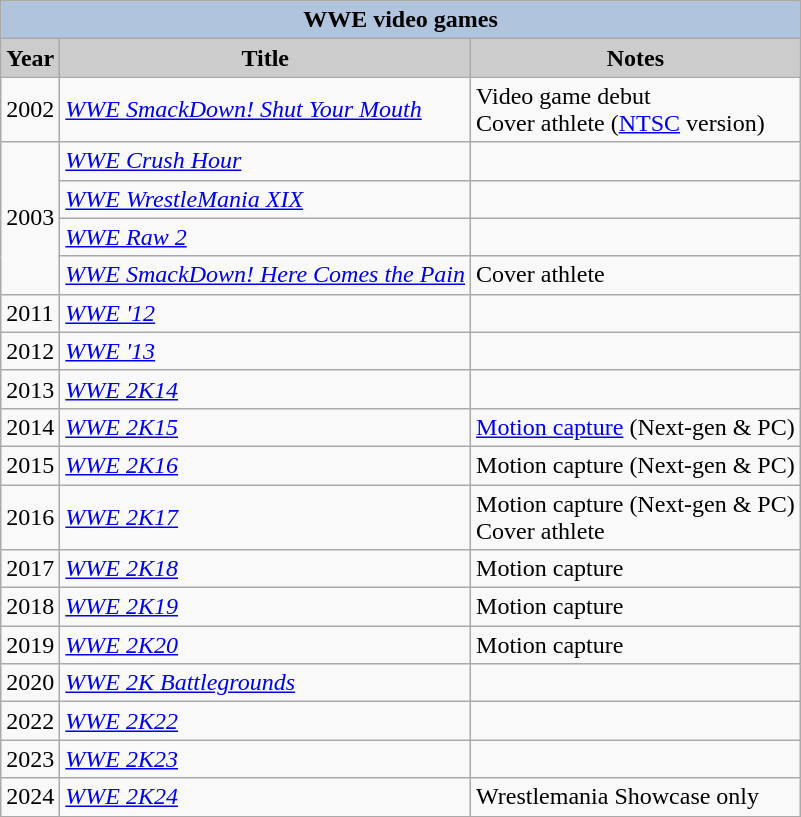<table class="wikitable sortable">
<tr style="text-align:center;">
<th colspan=4 style="background:#B0C4DE;">WWE video games</th>
</tr>
<tr style="text-align:center;">
<th style="background:#ccc;">Year</th>
<th style="background:#ccc;">Title</th>
<th style="background:#ccc;">Notes</th>
</tr>
<tr>
<td>2002</td>
<td><em><a href='#'>WWE SmackDown! Shut Your Mouth</a></em></td>
<td>Video game debut <br> Cover athlete (<a href='#'>NTSC</a> version)</td>
</tr>
<tr>
<td rowspan="4">2003</td>
<td><em><a href='#'>WWE Crush Hour</a></em></td>
<td></td>
</tr>
<tr>
<td><em><a href='#'>WWE WrestleMania XIX</a></em></td>
<td></td>
</tr>
<tr>
<td><em><a href='#'>WWE Raw 2</a></em></td>
<td></td>
</tr>
<tr>
<td><em><a href='#'>WWE SmackDown! Here Comes the Pain</a></em></td>
<td>Cover athlete</td>
</tr>
<tr>
<td>2011</td>
<td><em><a href='#'>WWE '12</a></em></td>
<td></td>
</tr>
<tr>
<td>2012</td>
<td><em><a href='#'>WWE '13</a></em></td>
<td></td>
</tr>
<tr>
<td>2013</td>
<td><em><a href='#'>WWE 2K14</a></em></td>
<td></td>
</tr>
<tr>
<td>2014</td>
<td><em><a href='#'>WWE 2K15</a></em></td>
<td><a href='#'>Motion capture</a> (Next-gen & PC)</td>
</tr>
<tr>
<td>2015</td>
<td><em><a href='#'>WWE 2K16</a></em></td>
<td>Motion capture (Next-gen & PC)</td>
</tr>
<tr>
<td>2016</td>
<td><em><a href='#'>WWE 2K17</a></em></td>
<td>Motion capture (Next-gen & PC) <br> Cover athlete</td>
</tr>
<tr>
<td>2017</td>
<td><em><a href='#'>WWE 2K18</a></em></td>
<td>Motion capture</td>
</tr>
<tr>
<td>2018</td>
<td><em><a href='#'>WWE 2K19</a></em></td>
<td>Motion capture</td>
</tr>
<tr>
<td>2019</td>
<td><em><a href='#'>WWE 2K20</a></em></td>
<td>Motion capture</td>
</tr>
<tr>
<td>2020</td>
<td><em><a href='#'>WWE 2K Battlegrounds</a></em></td>
<td></td>
</tr>
<tr>
<td>2022</td>
<td><em><a href='#'>WWE 2K22</a></em></td>
<td></td>
</tr>
<tr>
<td>2023</td>
<td><em><a href='#'>WWE 2K23</a></em></td>
<td></td>
</tr>
<tr>
<td>2024</td>
<td><em><a href='#'>WWE 2K24</a></em></td>
<td>Wrestlemania Showcase only</td>
</tr>
</table>
